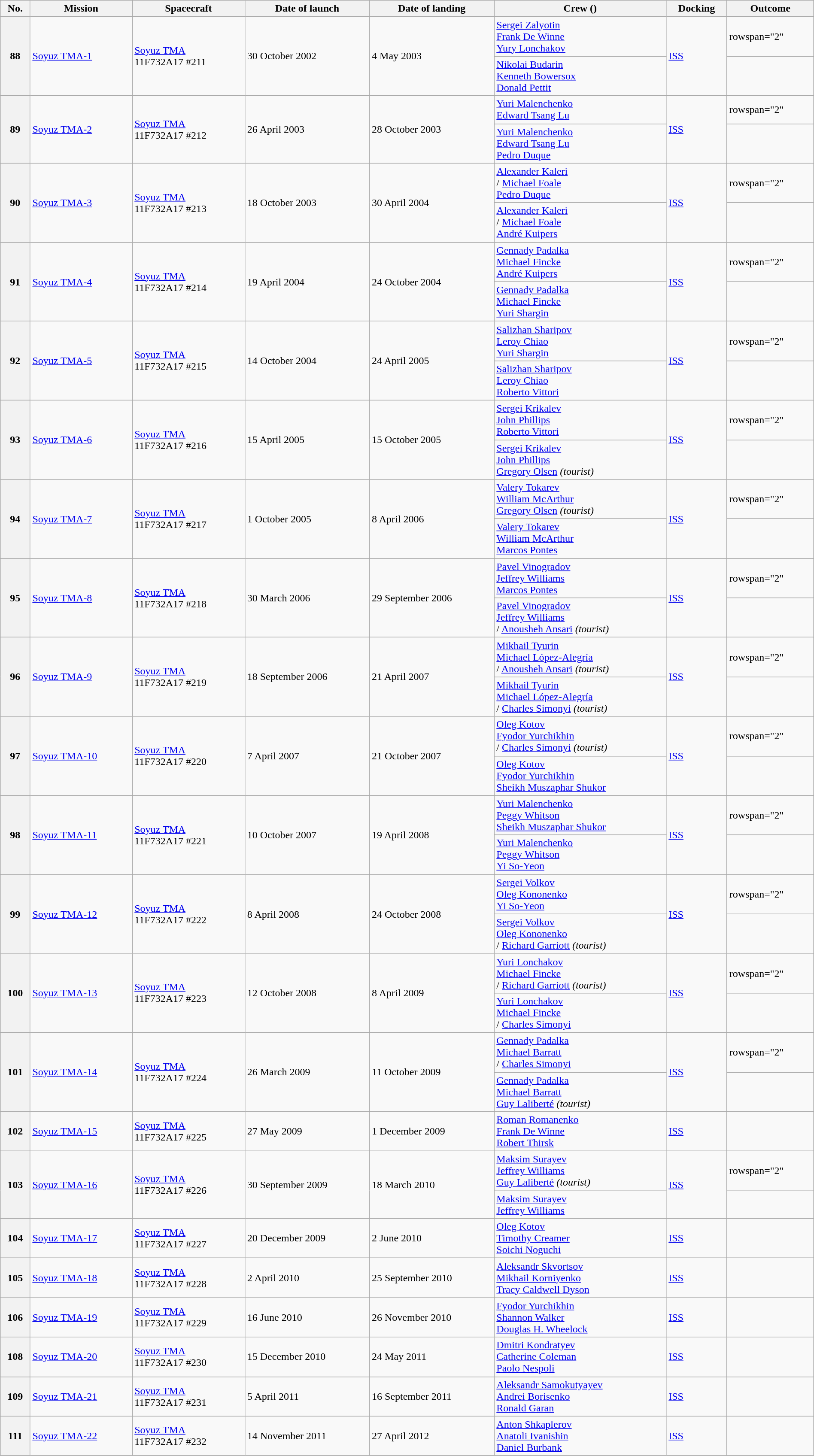<table class="wikitable sticky-header" width="100%">
<tr>
<th>No.</th>
<th>Mission</th>
<th>Spacecraft</th>
<th>Date of launch</th>
<th>Date of landing</th>
<th>Crew ()</th>
<th>Docking</th>
<th>Outcome</th>
</tr>
<tr>
<th rowspan="2">88</th>
<td rowspan="2"><a href='#'>Soyuz TMA-1</a></td>
<td rowspan="2"><a href='#'>Soyuz TMA</a><br>11F732A17 #211</td>
<td rowspan="2">30 October 2002</td>
<td rowspan="2">4 May 2003</td>
<td> <a href='#'>Sergei Zalyotin</a><br> <a href='#'>Frank De Winne</a><br> <a href='#'>Yury Lonchakov</a></td>
<td rowspan="2"><a href='#'>ISS</a></td>
<td>rowspan="2" </td>
</tr>
<tr>
<td> <a href='#'>Nikolai Budarin</a><br> <a href='#'>Kenneth Bowersox</a><br> <a href='#'>Donald Pettit</a></td>
</tr>
<tr>
<th rowspan="2">89</th>
<td rowspan="2"><a href='#'>Soyuz TMA-2</a></td>
<td rowspan="2"><a href='#'>Soyuz TMA</a><br>11F732A17 #212</td>
<td rowspan="2">26 April 2003</td>
<td rowspan="2">28 October 2003</td>
<td> <a href='#'>Yuri Malenchenko</a><br> <a href='#'>Edward Tsang Lu</a></td>
<td rowspan="2"><a href='#'>ISS</a></td>
<td>rowspan="2" </td>
</tr>
<tr>
<td> <a href='#'>Yuri Malenchenko</a><br> <a href='#'>Edward Tsang Lu</a><br> <a href='#'>Pedro Duque</a></td>
</tr>
<tr>
<th rowspan="2">90</th>
<td rowspan="2"><a href='#'>Soyuz TMA-3</a></td>
<td rowspan="2"><a href='#'>Soyuz TMA</a><br>11F732A17 #213</td>
<td rowspan="2">18 October 2003</td>
<td rowspan="2">30 April 2004</td>
<td> <a href='#'>Alexander Kaleri</a><br>/ <a href='#'>Michael Foale</a><br> <a href='#'>Pedro Duque</a></td>
<td rowspan="2"><a href='#'>ISS</a></td>
<td>rowspan="2" </td>
</tr>
<tr>
<td> <a href='#'>Alexander Kaleri</a><br>/ <a href='#'>Michael Foale</a><br> <a href='#'>André Kuipers</a></td>
</tr>
<tr>
<th rowspan="2">91</th>
<td rowspan="2"><a href='#'>Soyuz TMA-4</a></td>
<td rowspan="2"><a href='#'>Soyuz TMA</a><br>11F732A17 #214</td>
<td rowspan="2">19 April 2004</td>
<td rowspan="2">24 October 2004</td>
<td> <a href='#'>Gennady Padalka</a><br> <a href='#'>Michael Fincke</a><br> <a href='#'>André Kuipers</a></td>
<td rowspan="2"><a href='#'>ISS</a></td>
<td>rowspan="2" </td>
</tr>
<tr>
<td> <a href='#'>Gennady Padalka</a><br> <a href='#'>Michael Fincke</a><br> <a href='#'>Yuri Shargin</a></td>
</tr>
<tr>
<th rowspan="2">92</th>
<td rowspan="2"><a href='#'>Soyuz TMA-5</a></td>
<td rowspan="2"><a href='#'>Soyuz TMA</a><br>11F732A17 #215</td>
<td rowspan="2">14 October 2004</td>
<td rowspan="2">24 April 2005</td>
<td> <a href='#'>Salizhan Sharipov</a><br> <a href='#'>Leroy Chiao</a><br> <a href='#'>Yuri Shargin</a></td>
<td rowspan="2"><a href='#'>ISS</a></td>
<td>rowspan="2" </td>
</tr>
<tr>
<td> <a href='#'>Salizhan Sharipov</a><br> <a href='#'>Leroy Chiao</a><br> <a href='#'>Roberto Vittori</a></td>
</tr>
<tr>
<th rowspan="2">93</th>
<td rowspan="2"><a href='#'>Soyuz TMA-6</a></td>
<td rowspan="2"><a href='#'>Soyuz TMA</a><br>11F732A17 #216</td>
<td rowspan="2">15 April 2005</td>
<td rowspan="2">15 October 2005</td>
<td> <a href='#'>Sergei Krikalev</a><br> <a href='#'>John Phillips</a><br> <a href='#'>Roberto Vittori</a></td>
<td rowspan="2"><a href='#'>ISS</a></td>
<td>rowspan="2" </td>
</tr>
<tr>
<td> <a href='#'>Sergei Krikalev</a><br> <a href='#'>John Phillips</a><br> <a href='#'>Gregory Olsen</a> <em>(tourist)</em></td>
</tr>
<tr>
<th rowspan="2">94</th>
<td rowspan="2"><a href='#'>Soyuz TMA-7</a></td>
<td rowspan="2"><a href='#'>Soyuz TMA</a><br>11F732A17 #217</td>
<td rowspan="2">1 October 2005</td>
<td rowspan="2">8 April 2006</td>
<td> <a href='#'>Valery Tokarev</a><br> <a href='#'>William McArthur</a><br> <a href='#'>Gregory Olsen</a> <em>(tourist)</em></td>
<td rowspan="2"><a href='#'>ISS</a></td>
<td>rowspan="2" </td>
</tr>
<tr>
<td> <a href='#'>Valery Tokarev</a><br> <a href='#'>William McArthur</a><br> <a href='#'>Marcos Pontes</a></td>
</tr>
<tr>
<th rowspan="2">95</th>
<td rowspan="2"><a href='#'>Soyuz TMA-8</a></td>
<td rowspan="2"><a href='#'>Soyuz TMA</a><br>11F732A17 #218</td>
<td rowspan="2">30 March 2006</td>
<td rowspan="2">29 September 2006</td>
<td> <a href='#'>Pavel Vinogradov</a><br> <a href='#'>Jeffrey Williams</a><br> <a href='#'>Marcos Pontes</a></td>
<td rowspan="2"><a href='#'>ISS</a></td>
<td>rowspan="2" </td>
</tr>
<tr>
<td> <a href='#'>Pavel Vinogradov</a><br> <a href='#'>Jeffrey Williams</a><br>/ <a href='#'>Anousheh Ansari</a> <em>(tourist)</em></td>
</tr>
<tr>
<th rowspan="2">96</th>
<td rowspan="2"><a href='#'>Soyuz TMA-9</a></td>
<td rowspan="2"><a href='#'>Soyuz TMA</a><br>11F732A17 #219</td>
<td rowspan="2">18 September 2006</td>
<td rowspan="2">21 April 2007</td>
<td> <a href='#'>Mikhail Tyurin</a><br> <a href='#'>Michael López-Alegría</a><br>/ <a href='#'>Anousheh Ansari</a> <em>(tourist)</em></td>
<td rowspan="2"><a href='#'>ISS</a></td>
<td>rowspan="2" </td>
</tr>
<tr>
<td> <a href='#'>Mikhail Tyurin</a><br> <a href='#'>Michael López-Alegría</a><br>/ <a href='#'>Charles Simonyi</a> <em>(tourist)</em></td>
</tr>
<tr>
<th rowspan="2">97</th>
<td rowspan="2"><a href='#'>Soyuz TMA-10</a></td>
<td rowspan="2"><a href='#'>Soyuz TMA</a><br>11F732A17 #220</td>
<td rowspan="2">7 April 2007</td>
<td rowspan="2">21 October 2007</td>
<td> <a href='#'>Oleg Kotov</a><br> <a href='#'>Fyodor Yurchikhin</a><br>/ <a href='#'>Charles Simonyi</a> <em>(tourist)</em></td>
<td rowspan="2"><a href='#'>ISS</a></td>
<td>rowspan="2" </td>
</tr>
<tr>
<td> <a href='#'>Oleg Kotov</a><br> <a href='#'>Fyodor Yurchikhin</a><br> <a href='#'>Sheikh Muszaphar Shukor</a></td>
</tr>
<tr>
<th rowspan="2">98</th>
<td rowspan="2"><a href='#'>Soyuz TMA-11</a></td>
<td rowspan="2"><a href='#'>Soyuz TMA</a><br>11F732A17 #221</td>
<td rowspan="2">10 October 2007</td>
<td rowspan="2">19 April 2008</td>
<td> <a href='#'>Yuri Malenchenko</a><br> <a href='#'>Peggy Whitson</a><br> <a href='#'>Sheikh Muszaphar Shukor</a></td>
<td rowspan="2"><a href='#'>ISS</a></td>
<td>rowspan="2" </td>
</tr>
<tr>
<td> <a href='#'>Yuri Malenchenko</a><br> <a href='#'>Peggy Whitson</a><br> <a href='#'>Yi So-Yeon</a></td>
</tr>
<tr>
<th rowspan="2">99</th>
<td rowspan="2"><a href='#'>Soyuz TMA-12</a></td>
<td rowspan="2"><a href='#'>Soyuz TMA</a><br>11F732A17 #222</td>
<td rowspan="2">8 April 2008</td>
<td rowspan="2">24 October 2008</td>
<td> <a href='#'>Sergei Volkov</a><br> <a href='#'>Oleg Kononenko</a><br> <a href='#'>Yi So-Yeon</a></td>
<td rowspan="2"><a href='#'>ISS</a></td>
<td>rowspan="2" </td>
</tr>
<tr>
<td> <a href='#'>Sergei Volkov</a><br> <a href='#'>Oleg Kononenko</a><br>/ <a href='#'>Richard Garriott</a> <em>(tourist)</em></td>
</tr>
<tr>
<th rowspan="2">100</th>
<td rowspan="2"><a href='#'>Soyuz TMA-13</a></td>
<td rowspan="2"><a href='#'>Soyuz TMA</a><br>11F732A17 #223</td>
<td rowspan="2">12 October 2008</td>
<td rowspan="2">8 April 2009</td>
<td> <a href='#'>Yuri Lonchakov</a><br> <a href='#'>Michael Fincke</a><br>/ <a href='#'>Richard Garriott</a> <em>(tourist)</em></td>
<td rowspan="2"><a href='#'>ISS</a></td>
<td>rowspan="2" </td>
</tr>
<tr>
<td> <a href='#'>Yuri Lonchakov</a><br> <a href='#'>Michael Fincke</a><br>/ <a href='#'>Charles Simonyi</a></td>
</tr>
<tr>
<th rowspan="2">101</th>
<td rowspan="2"><a href='#'>Soyuz TMA-14</a></td>
<td rowspan="2"><a href='#'>Soyuz TMA</a><br>11F732A17 #224</td>
<td rowspan="2">26 March 2009</td>
<td rowspan="2">11 October 2009</td>
<td> <a href='#'>Gennady Padalka</a><br> <a href='#'>Michael Barratt</a><br>/ <a href='#'>Charles Simonyi</a></td>
<td rowspan="2"><a href='#'>ISS</a></td>
<td>rowspan="2" </td>
</tr>
<tr>
<td> <a href='#'>Gennady Padalka</a><br> <a href='#'>Michael Barratt</a><br> <a href='#'>Guy Laliberté</a> <em>(tourist)</em></td>
</tr>
<tr>
<th>102</th>
<td><a href='#'>Soyuz TMA-15</a></td>
<td><a href='#'>Soyuz TMA</a><br>11F732A17 #225</td>
<td>27 May 2009</td>
<td>1 December 2009</td>
<td> <a href='#'>Roman Romanenko</a><br> <a href='#'>Frank De Winne</a><br> <a href='#'>Robert Thirsk</a></td>
<td><a href='#'>ISS</a></td>
<td></td>
</tr>
<tr>
<th rowspan="2">103</th>
<td rowspan="2"><a href='#'>Soyuz TMA-16</a></td>
<td rowspan="2"><a href='#'>Soyuz TMA</a><br>11F732A17 #226</td>
<td rowspan="2">30 September 2009</td>
<td rowspan="2">18 March 2010</td>
<td> <a href='#'>Maksim Surayev</a><br> <a href='#'>Jeffrey Williams</a><br> <a href='#'>Guy Laliberté</a> <em>(tourist)</em></td>
<td rowspan="2"><a href='#'>ISS</a></td>
<td>rowspan="2" </td>
</tr>
<tr>
<td> <a href='#'>Maksim Surayev</a><br> <a href='#'>Jeffrey Williams</a></td>
</tr>
<tr>
<th>104</th>
<td><a href='#'>Soyuz TMA-17</a></td>
<td><a href='#'>Soyuz TMA</a><br>11F732A17 #227</td>
<td>20 December 2009</td>
<td>2 June 2010</td>
<td> <a href='#'>Oleg Kotov</a><br> <a href='#'>Timothy Creamer</a><br> <a href='#'>Soichi Noguchi</a></td>
<td><a href='#'>ISS</a></td>
<td></td>
</tr>
<tr>
<th>105</th>
<td><a href='#'>Soyuz TMA-18</a></td>
<td><a href='#'>Soyuz TMA</a><br>11F732A17 #228</td>
<td>2 April 2010</td>
<td>25 September 2010</td>
<td> <a href='#'>Aleksandr Skvortsov</a><br> <a href='#'>Mikhail Korniyenko</a><br> <a href='#'>Tracy Caldwell Dyson</a></td>
<td><a href='#'>ISS</a></td>
<td></td>
</tr>
<tr>
<th>106</th>
<td><a href='#'>Soyuz TMA-19</a></td>
<td><a href='#'>Soyuz TMA</a><br>11F732A17 #229</td>
<td>16 June 2010</td>
<td>26 November 2010</td>
<td> <a href='#'>Fyodor Yurchikhin</a><br> <a href='#'>Shannon Walker</a><br> <a href='#'>Douglas H. Wheelock</a></td>
<td><a href='#'>ISS</a></td>
<td></td>
</tr>
<tr>
<th>108</th>
<td><a href='#'>Soyuz TMA-20</a></td>
<td><a href='#'>Soyuz TMA</a><br>11F732A17 #230</td>
<td>15 December 2010</td>
<td>24 May 2011</td>
<td> <a href='#'>Dmitri Kondratyev</a><br> <a href='#'>Catherine Coleman</a><br> <a href='#'>Paolo Nespoli</a></td>
<td><a href='#'>ISS</a></td>
<td></td>
</tr>
<tr>
<th>109</th>
<td><a href='#'>Soyuz TMA-21</a></td>
<td><a href='#'>Soyuz TMA</a><br>11F732A17 #231</td>
<td>5 April 2011</td>
<td>16 September 2011</td>
<td> <a href='#'>Aleksandr Samokutyayev</a><br> <a href='#'>Andrei Borisenko</a><br> <a href='#'>Ronald Garan</a></td>
<td><a href='#'>ISS</a></td>
<td></td>
</tr>
<tr>
<th>111</th>
<td><a href='#'>Soyuz TMA-22</a></td>
<td><a href='#'>Soyuz TMA</a><br>11F732A17 #232</td>
<td>14 November 2011</td>
<td>27 April 2012</td>
<td> <a href='#'>Anton Shkaplerov</a><br> <a href='#'>Anatoli Ivanishin</a><br> <a href='#'>Daniel Burbank</a></td>
<td><a href='#'>ISS</a></td>
<td></td>
</tr>
</table>
